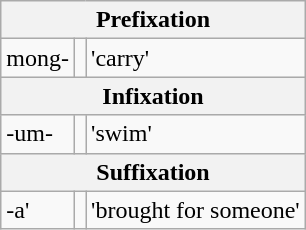<table class="wikitable">
<tr>
<th colspan="3">Prefixation</th>
</tr>
<tr>
<td>mong-</td>
<td></td>
<td>'carry'</td>
</tr>
<tr>
<th colspan="3">Infixation</th>
</tr>
<tr>
<td>-um-</td>
<td></td>
<td>'swim'</td>
</tr>
<tr>
<th colspan="3">Suffixation</th>
</tr>
<tr>
<td>-a'</td>
<td></td>
<td>'brought for someone'</td>
</tr>
</table>
